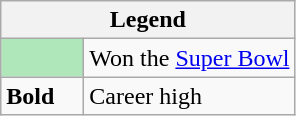<table class="wikitable mw-collapsible mw-collapsed">
<tr>
<th colspan="2">Legend</th>
</tr>
<tr>
<td style="background:#afe6ba; width:3em;"></td>
<td>Won the <a href='#'>Super Bowl</a></td>
</tr>
<tr>
<td><strong>Bold</strong></td>
<td>Career high</td>
</tr>
</table>
